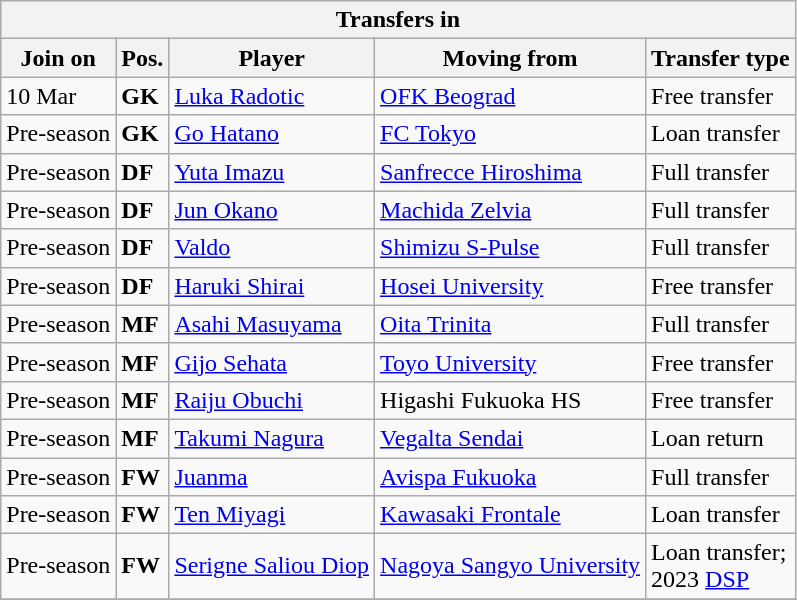<table class="wikitable sortable" style=“text-align:left;>
<tr>
<th colspan="5">Transfers in</th>
</tr>
<tr>
<th>Join on</th>
<th>Pos.</th>
<th>Player</th>
<th>Moving from</th>
<th>Transfer type</th>
</tr>
<tr>
<td>10 Mar</td>
<td><strong>GK</strong></td>
<td> <a href='#'>Luka Radotic</a></td>
<td> <a href='#'>OFK Beograd</a></td>
<td>Free transfer</td>
</tr>
<tr>
<td>Pre-season</td>
<td><strong>GK</strong></td>
<td> <a href='#'>Go Hatano</a></td>
<td> <a href='#'>FC Tokyo</a></td>
<td>Loan transfer</td>
</tr>
<tr>
<td>Pre-season</td>
<td><strong>DF</strong></td>
<td> <a href='#'>Yuta Imazu</a></td>
<td> <a href='#'>Sanfrecce Hiroshima</a></td>
<td>Full transfer</td>
</tr>
<tr>
<td>Pre-season</td>
<td><strong>DF</strong></td>
<td> <a href='#'>Jun Okano</a></td>
<td> <a href='#'>Machida Zelvia</a></td>
<td>Full transfer</td>
</tr>
<tr>
<td>Pre-season</td>
<td><strong>DF</strong></td>
<td> <a href='#'>Valdo</a></td>
<td> <a href='#'>Shimizu S-Pulse</a></td>
<td>Full transfer</td>
</tr>
<tr>
<td>Pre-season</td>
<td><strong>DF</strong></td>
<td> <a href='#'>Haruki Shirai</a></td>
<td> <a href='#'>Hosei University</a></td>
<td>Free transfer</td>
</tr>
<tr>
<td>Pre-season</td>
<td><strong>MF</strong></td>
<td> <a href='#'>Asahi Masuyama</a></td>
<td> <a href='#'>Oita Trinita</a></td>
<td>Full transfer</td>
</tr>
<tr>
<td>Pre-season</td>
<td><strong>MF</strong></td>
<td> <a href='#'>Gijo Sehata</a></td>
<td> <a href='#'>Toyo University</a></td>
<td>Free transfer</td>
</tr>
<tr>
<td>Pre-season</td>
<td><strong>MF</strong></td>
<td> <a href='#'>Raiju Obuchi</a></td>
<td> Higashi Fukuoka HS</td>
<td>Free transfer</td>
</tr>
<tr>
<td>Pre-season</td>
<td><strong>MF</strong></td>
<td> <a href='#'>Takumi Nagura</a></td>
<td> <a href='#'>Vegalta Sendai</a></td>
<td>Loan return</td>
</tr>
<tr>
<td>Pre-season</td>
<td><strong>FW</strong></td>
<td> <a href='#'>Juanma</a></td>
<td> <a href='#'>Avispa Fukuoka</a></td>
<td>Full transfer</td>
</tr>
<tr>
<td>Pre-season</td>
<td><strong>FW</strong></td>
<td> <a href='#'>Ten Miyagi</a></td>
<td> <a href='#'>Kawasaki Frontale</a></td>
<td>Loan transfer</td>
</tr>
<tr>
<td>Pre-season</td>
<td><strong>FW</strong></td>
<td> <a href='#'>Serigne Saliou Diop</a></td>
<td> <a href='#'>Nagoya Sangyo University</a></td>
<td>Loan transfer;<br> 2023 <a href='#'>DSP</a></td>
</tr>
<tr>
</tr>
</table>
